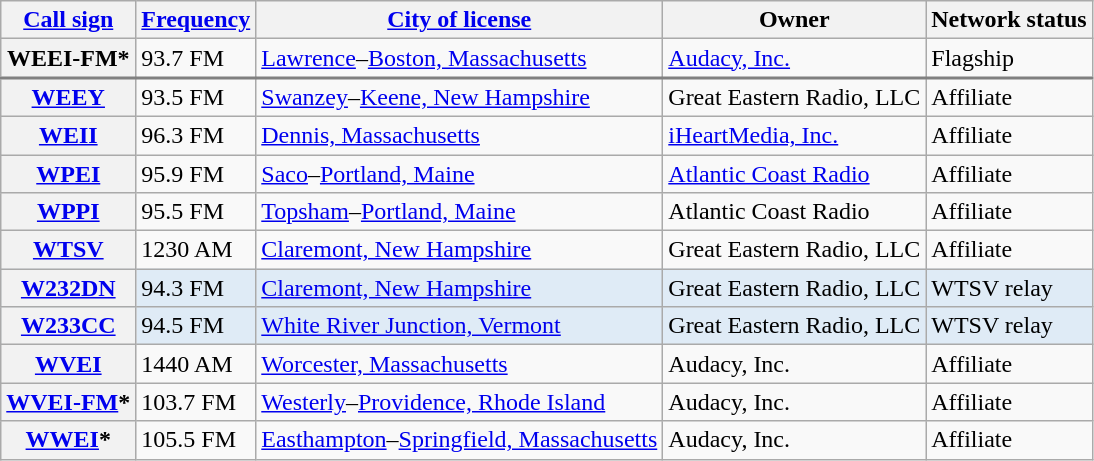<table class="wikitable sortable">
<tr>
<th scope="col"><a href='#'>Call sign</a></th>
<th scope="col"><a href='#'>Frequency</a></th>
<th scope="col"><a href='#'>City of license</a></th>
<th scope="col">Owner</th>
<th scope="col">Network status</th>
</tr>
<tr style="border-bottom: 2px solid grey">
<th scope="row">WEEI-FM*</th>
<td>93.7 FM</td>
<td><a href='#'>Lawrence</a>–<a href='#'>Boston, Massachusetts</a></td>
<td><a href='#'>Audacy, Inc.</a></td>
<td>Flagship</td>
</tr>
<tr>
<th scope="row"><a href='#'>WEEY</a></th>
<td>93.5 FM</td>
<td><a href='#'>Swanzey</a>–<a href='#'>Keene, New Hampshire</a></td>
<td>Great Eastern Radio, LLC</td>
<td>Affiliate</td>
</tr>
<tr>
<th scope="row"><a href='#'>WEII</a></th>
<td>96.3 FM</td>
<td><a href='#'>Dennis, Massachusetts</a></td>
<td><a href='#'>iHeartMedia, Inc.</a></td>
<td>Affiliate</td>
</tr>
<tr>
<th scope="row"><a href='#'>WPEI</a></th>
<td>95.9 FM</td>
<td><a href='#'>Saco</a>–<a href='#'>Portland, Maine</a></td>
<td><a href='#'>Atlantic Coast Radio</a></td>
<td>Affiliate</td>
</tr>
<tr>
<th scope="row"><a href='#'>WPPI</a></th>
<td>95.5 FM</td>
<td><a href='#'>Topsham</a>–<a href='#'>Portland, Maine</a></td>
<td>Atlantic Coast Radio</td>
<td>Affiliate</td>
</tr>
<tr>
<th scope="row"><a href='#'>WTSV</a></th>
<td>1230 AM</td>
<td><a href='#'>Claremont, New Hampshire</a></td>
<td>Great Eastern Radio, LLC</td>
<td>Affiliate</td>
</tr>
<tr style="background-color:#DFEBF6;">
<th scope = "row"><a href='#'>W232DN</a></th>
<td>94.3 FM</td>
<td><a href='#'>Claremont, New Hampshire</a></td>
<td>Great Eastern Radio, LLC</td>
<td>WTSV relay</td>
</tr>
<tr style="background-color:#DFEBF6;">
<th scope = "row"><a href='#'>W233CC</a></th>
<td>94.5 FM</td>
<td><a href='#'>White River Junction, Vermont</a></td>
<td>Great Eastern Radio, LLC</td>
<td>WTSV relay</td>
</tr>
<tr>
<th scope="row"><a href='#'>WVEI</a></th>
<td>1440 AM</td>
<td><a href='#'>Worcester, Massachusetts</a></td>
<td>Audacy, Inc.</td>
<td>Affiliate</td>
</tr>
<tr>
<th scope="row"><a href='#'>WVEI-FM</a>*</th>
<td>103.7 FM</td>
<td><a href='#'>Westerly</a>–<a href='#'>Providence, Rhode Island</a></td>
<td>Audacy, Inc.</td>
<td>Affiliate</td>
</tr>
<tr>
<th scope="row"><a href='#'>WWEI</a>*</th>
<td>105.5 FM</td>
<td><a href='#'>Easthampton</a>–<a href='#'>Springfield, Massachusetts</a></td>
<td>Audacy, Inc.</td>
<td>Affiliate</td>
</tr>
</table>
